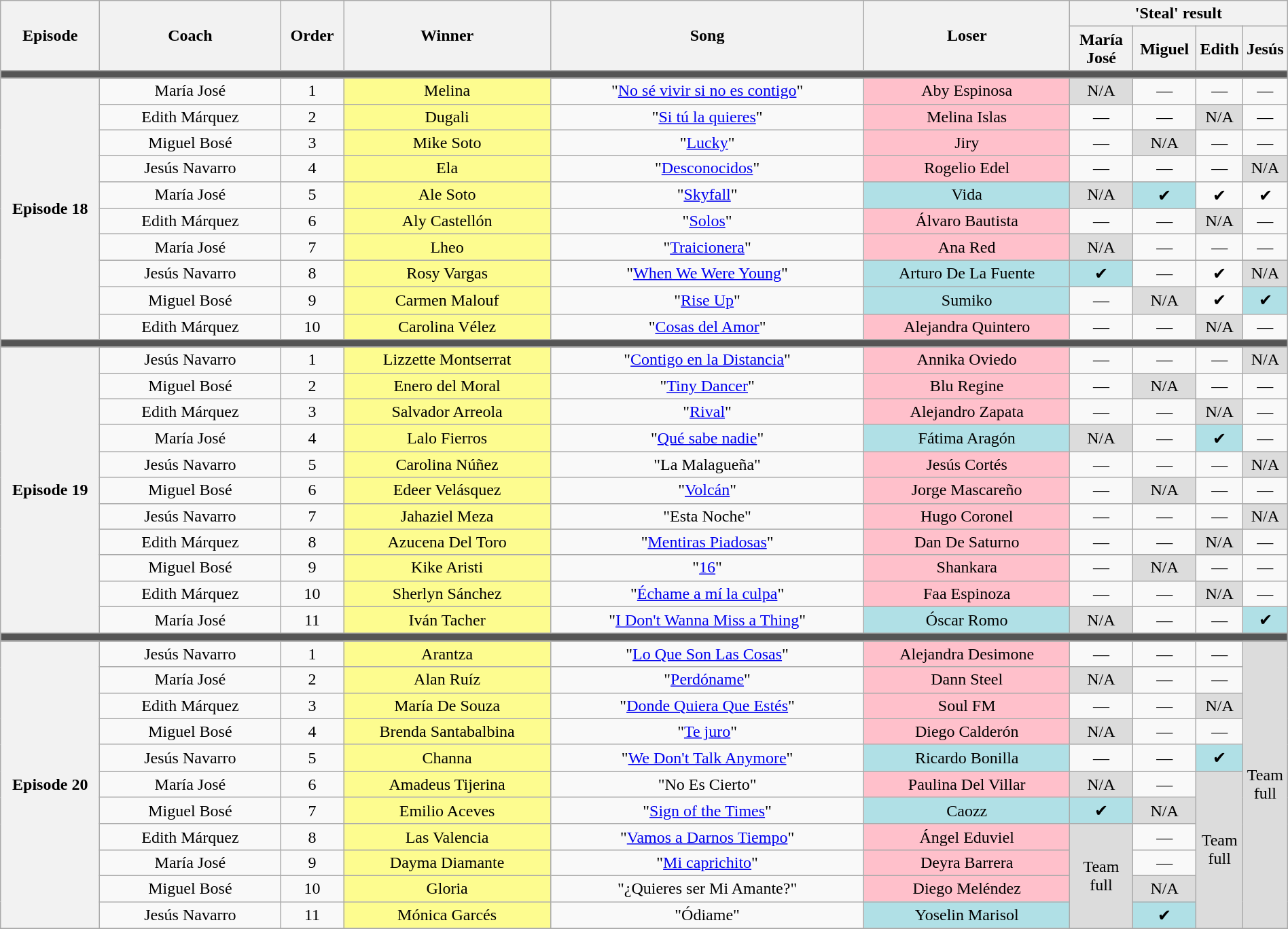<table class="wikitable" style="text-align: center; width:100%">
<tr>
<th rowspan="2" style="width:08%">Episode</th>
<th rowspan="2" style="width:15%">Coach</th>
<th rowspan="2" style="width:05%">Order</th>
<th rowspan="2" style="width:17%">Winner</th>
<th rowspan="2" style="width:26%">Song</th>
<th rowspan="2" style="width:17%">Loser</th>
<th colspan="4" style="width:20%">'Steal' result</th>
</tr>
<tr>
<th style="width:05%">María José</th>
<th style="width:05%">Miguel</th>
<th style="width:05%">Edith</th>
<th style="width:05%">Jesús</th>
</tr>
<tr>
<td colspan="10" style="background:#555"></td>
</tr>
<tr>
<th rowspan="10">Episode 18<br></th>
<td>María José</td>
<td>1</td>
<td style="background:#fdfc8f">Melina</td>
<td>"<a href='#'>No sé vivir si no es contigo</a>"</td>
<td style="background:pink">Aby Espinosa</td>
<td style="background:#DCDCDC">N/A</td>
<td>—</td>
<td>—</td>
<td>—</td>
</tr>
<tr>
<td>Edith Márquez</td>
<td>2</td>
<td style="background:#fdfc8f">Dugali</td>
<td>"<a href='#'>Si tú la quieres</a>"</td>
<td style="background:pink">Melina Islas</td>
<td>—</td>
<td>—</td>
<td style="background:#DCDCDC">N/A</td>
<td>—</td>
</tr>
<tr>
<td>Miguel Bosé</td>
<td>3</td>
<td style="background:#fdfc8f">Mike Soto</td>
<td>"<a href='#'>Lucky</a>"</td>
<td style="background:pink">Jiry</td>
<td>—</td>
<td style="background:#DCDCDC">N/A</td>
<td>—</td>
<td>—</td>
</tr>
<tr>
<td>Jesús Navarro</td>
<td>4</td>
<td style="background:#fdfc8f">Ela</td>
<td>"<a href='#'>Desconocidos</a>"</td>
<td style="background:pink">Rogelio Edel</td>
<td>—</td>
<td>—</td>
<td>—</td>
<td style="background:#DCDCDC">N/A</td>
</tr>
<tr>
<td>María José</td>
<td>5</td>
<td style="background:#fdfc8f">Ale Soto</td>
<td>"<a href='#'>Skyfall</a>"</td>
<td style="background:#b0e0e6">Vida</td>
<td style="background:#DCDCDC">N/A</td>
<td style="background:#b0e0e6">✔</td>
<td>✔</td>
<td>✔</td>
</tr>
<tr>
<td>Edith Márquez</td>
<td>6</td>
<td style="background:#fdfc8f">Aly Castellón</td>
<td>"<a href='#'>Solos</a>"</td>
<td style="background:pink">Álvaro Bautista</td>
<td>—</td>
<td>—</td>
<td style="background:#DCDCDC">N/A</td>
<td>—</td>
</tr>
<tr>
<td>María José</td>
<td>7</td>
<td style="background:#fdfc8f">Lheo</td>
<td>"<a href='#'>Traicionera</a>"</td>
<td style="background:pink">Ana Red</td>
<td style="background:#DCDCDC">N/A</td>
<td>—</td>
<td>—</td>
<td>—</td>
</tr>
<tr>
<td>Jesús Navarro</td>
<td>8</td>
<td style="background:#fdfc8f">Rosy Vargas</td>
<td>"<a href='#'>When We Were Young</a>"</td>
<td style="background:#b0e0e6">Arturo De La Fuente</td>
<td style="background:#b0e0e6">✔</td>
<td>—</td>
<td>✔</td>
<td style="background:#DCDCDC">N/A</td>
</tr>
<tr>
<td>Miguel Bosé</td>
<td>9</td>
<td style="background:#fdfc8f">Carmen Malouf</td>
<td>"<a href='#'>Rise Up</a>"</td>
<td style="background:#b0e0e6">Sumiko</td>
<td>—</td>
<td style="background:#DCDCDC">N/A</td>
<td>✔</td>
<td style="background:#b0e0e6">✔</td>
</tr>
<tr>
<td>Edith Márquez</td>
<td>10</td>
<td style="background:#fdfc8f">Carolina Vélez</td>
<td>"<a href='#'>Cosas del Amor</a>"</td>
<td style="background:pink">Alejandra Quintero</td>
<td>—</td>
<td>—</td>
<td style="background:#DCDCDC">N/A</td>
<td>—</td>
</tr>
<tr>
<td colspan="10" style="background:#555"></td>
</tr>
<tr>
<th rowspan="11">Episode 19<br></th>
<td>Jesús Navarro</td>
<td>1</td>
<td style="background:#fdfc8f">Lizzette Montserrat</td>
<td>"<a href='#'>Contigo en la Distancia</a>"</td>
<td style="background:pink">Annika Oviedo</td>
<td>—</td>
<td>—</td>
<td>—</td>
<td style="background:#DCDCDC">N/A</td>
</tr>
<tr>
<td>Miguel Bosé</td>
<td>2</td>
<td style="background:#fdfc8f">Enero del Moral</td>
<td>"<a href='#'>Tiny Dancer</a>"</td>
<td style="background:pink">Blu Regine</td>
<td>—</td>
<td style="background:#DCDCDC">N/A</td>
<td>—</td>
<td>—</td>
</tr>
<tr>
<td>Edith Márquez</td>
<td>3</td>
<td style="background:#fdfc8f">Salvador Arreola</td>
<td>"<a href='#'>Rival</a>"</td>
<td style="background:pink">Alejandro Zapata</td>
<td>—</td>
<td>—</td>
<td style="background:#DCDCDC">N/A</td>
<td>—</td>
</tr>
<tr>
<td>María José</td>
<td>4</td>
<td style="background:#fdfc8f">Lalo Fierros</td>
<td>"<a href='#'>Qué sabe nadie</a>"</td>
<td style="background:#b0e0e6">Fátima Aragón</td>
<td style="background:#DCDCDC">N/A</td>
<td>—</td>
<td style="background:#b0e0e6">✔</td>
<td>—</td>
</tr>
<tr>
<td>Jesús Navarro</td>
<td>5</td>
<td style="background:#fdfc8f">Carolina Núñez</td>
<td>"La Malagueña"</td>
<td style="background:pink">Jesús Cortés</td>
<td>—</td>
<td>—</td>
<td>—</td>
<td style="background:#DCDCDC">N/A</td>
</tr>
<tr>
<td>Miguel Bosé</td>
<td>6</td>
<td style="background:#fdfc8f">Edeer Velásquez</td>
<td>"<a href='#'>Volcán</a>"</td>
<td style="background:pink">Jorge Mascareño</td>
<td>—</td>
<td style="background:#DCDCDC">N/A</td>
<td>—</td>
<td>—</td>
</tr>
<tr>
<td>Jesús Navarro</td>
<td>7</td>
<td style="background:#fdfc8f">Jahaziel Meza</td>
<td>"Esta Noche"</td>
<td style="background:pink">Hugo Coronel</td>
<td>—</td>
<td>—</td>
<td>—</td>
<td style="background:#DCDCDC">N/A</td>
</tr>
<tr>
<td>Edith Márquez</td>
<td>8</td>
<td style="background:#fdfc8f">Azucena Del Toro</td>
<td>"<a href='#'>Mentiras Piadosas</a>"</td>
<td style="background:pink">Dan De Saturno</td>
<td>—</td>
<td>—</td>
<td style="background:#DCDCDC">N/A</td>
<td>—</td>
</tr>
<tr>
<td>Miguel Bosé</td>
<td>9</td>
<td style="background:#fdfc8f">Kike Aristi</td>
<td>"<a href='#'>16</a>"</td>
<td style="background:pink">Shankara</td>
<td>—</td>
<td style="background:#DCDCDC">N/A</td>
<td>—</td>
<td>—</td>
</tr>
<tr>
<td>Edith Márquez</td>
<td>10</td>
<td style="background:#fdfc8f">Sherlyn Sánchez</td>
<td>"<a href='#'>Échame a mí la culpa</a>"</td>
<td style="background:pink">Faa Espinoza</td>
<td>—</td>
<td>—</td>
<td style="background:#DCDCDC">N/A</td>
<td>—</td>
</tr>
<tr>
<td>María José</td>
<td>11</td>
<td style="background:#fdfc8f">Iván Tacher</td>
<td>"<a href='#'>I Don't Wanna Miss a Thing</a>"</td>
<td style="background:#b0e0e6">Óscar Romo</td>
<td style="background:#DCDCDC">N/A</td>
<td>—</td>
<td>—</td>
<td style="background:#b0e0e6">✔</td>
</tr>
<tr>
<td colspan="10" style="background:#555"></td>
</tr>
<tr>
<th rowspan="11">Episode 20<br></th>
<td>Jesús Navarro</td>
<td>1</td>
<td style="background:#fdfc8f">Arantza</td>
<td>"<a href='#'>Lo Que Son Las Cosas</a>"</td>
<td style="background:pink">Alejandra Desimone</td>
<td>—</td>
<td>—</td>
<td>—</td>
<td rowspan="11" style="background:#DCDCDC">Team full</td>
</tr>
<tr>
<td>María José</td>
<td>2</td>
<td style="background:#fdfc8f">Alan Ruíz</td>
<td>"<a href='#'>Perdóname</a>"</td>
<td style="background:pink">Dann Steel</td>
<td style="background:#DCDCDC">N/A</td>
<td>—</td>
<td>—</td>
</tr>
<tr>
<td>Edith Márquez</td>
<td>3</td>
<td style="background:#fdfc8f">María De Souza</td>
<td>"<a href='#'>Donde Quiera Que Estés</a>"</td>
<td style="background:pink">Soul FM</td>
<td>—</td>
<td>—</td>
<td style="background:#DCDCDC">N/A</td>
</tr>
<tr>
<td>Miguel Bosé</td>
<td>4</td>
<td style="background:#fdfc8f">Brenda Santabalbina</td>
<td>"<a href='#'>Te juro</a>"</td>
<td style="background:pink">Diego Calderón</td>
<td style="background:#DCDCDC">N/A</td>
<td>—</td>
<td>—</td>
</tr>
<tr>
<td>Jesús Navarro</td>
<td>5</td>
<td style="background:#fdfc8f">Channa</td>
<td>"<a href='#'>We Don't Talk Anymore</a>"</td>
<td style="background:#b0e0e6">Ricardo Bonilla</td>
<td>—</td>
<td>—</td>
<td style="background:#b0e0e6">✔</td>
</tr>
<tr>
<td>María José</td>
<td>6</td>
<td style="background:#fdfc8f">Amadeus Tijerina</td>
<td>"No Es Cierto"</td>
<td style="background:pink">Paulina Del Villar</td>
<td style="background:#DCDCDC">N/A</td>
<td>—</td>
<td rowspan="6" style="background:#DCDCDC">Team full</td>
</tr>
<tr>
<td>Miguel Bosé</td>
<td>7</td>
<td style="background:#fdfc8f">Emilio Aceves</td>
<td>"<a href='#'>Sign of the Times</a>"</td>
<td style="background:#b0e0e6">Caozz</td>
<td style="background:#b0e0e6">✔</td>
<td style="background:#DCDCDC">N/A</td>
</tr>
<tr>
<td>Edith Márquez</td>
<td>8</td>
<td style="background:#fdfc8f">Las Valencia</td>
<td>"<a href='#'>Vamos a Darnos Tiempo</a>"</td>
<td style="background:pink">Ángel Eduviel</td>
<td rowspan="4" style="background:#DCDCDC">Team full</td>
<td>—</td>
</tr>
<tr>
<td>María José</td>
<td>9</td>
<td style="background:#fdfc8f">Dayma Diamante</td>
<td>"<a href='#'>Mi caprichito</a>"</td>
<td style="background:pink">Deyra Barrera</td>
<td>—</td>
</tr>
<tr>
<td>Miguel Bosé</td>
<td>10</td>
<td style="background:#fdfc8f">Gloria</td>
<td>"¿Quieres ser Mi Amante?"</td>
<td style="background:pink">Diego Meléndez</td>
<td style="background:#DCDCDC">N/A</td>
</tr>
<tr>
<td>Jesús Navarro</td>
<td>11</td>
<td style="background:#fdfc8f">Mónica Garcés</td>
<td>"Ódiame"</td>
<td style="background:#b0e0e6">Yoselin Marisol</td>
<td style="background:#b0e0e6">✔</td>
</tr>
<tr>
</tr>
</table>
